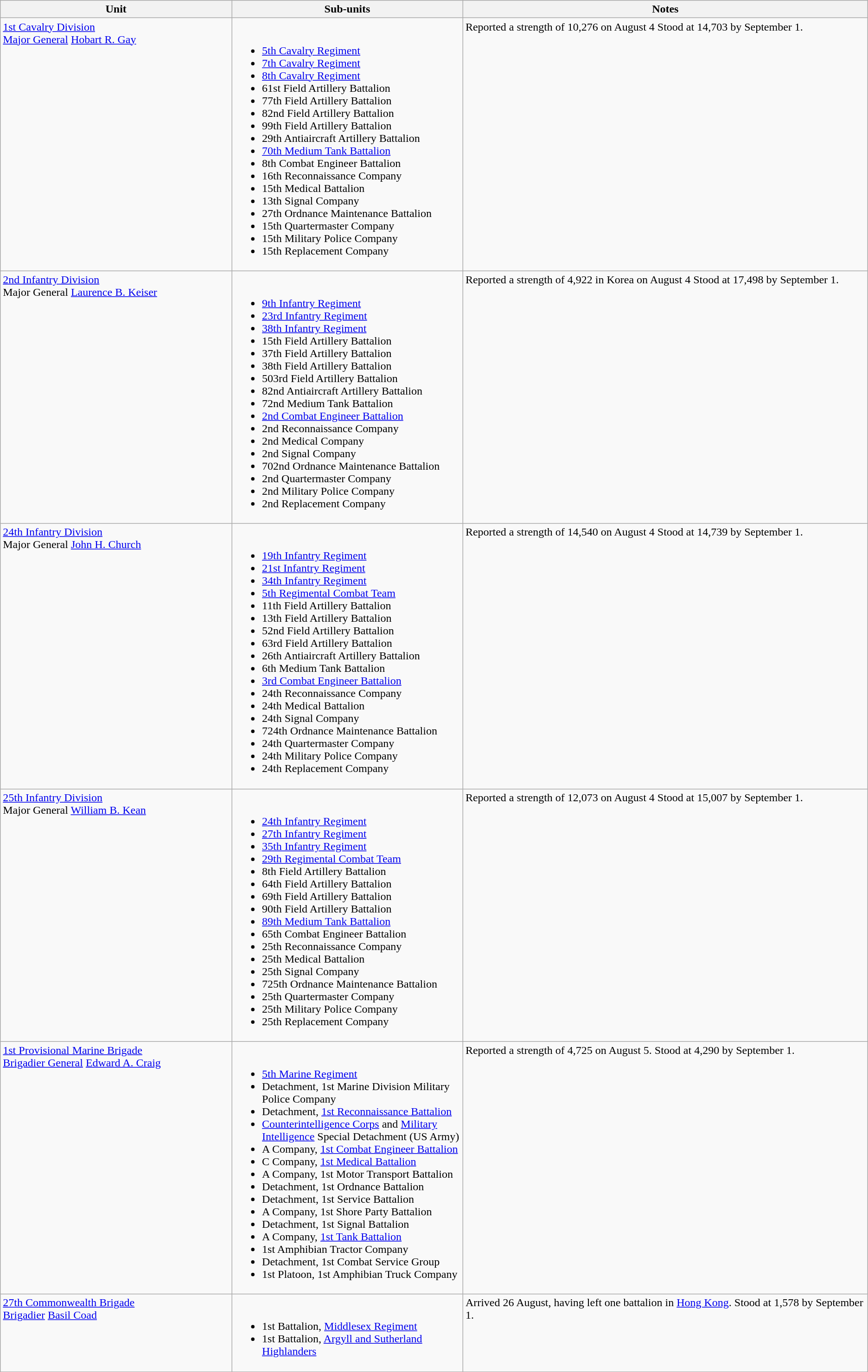<table class="wikitable">
<tr>
<th width=20%; align= center>Unit</th>
<th width=20%; align= center>Sub-units</th>
<th width=35%; align= center>Notes</th>
</tr>
<tr valign="top">
<td> <a href='#'>1st Cavalry Division</a><br><a href='#'>Major General</a> <a href='#'>Hobart R. Gay</a></td>
<td><br><ul><li><a href='#'>5th Cavalry Regiment</a></li><li><a href='#'>7th Cavalry Regiment</a></li><li><a href='#'>8th Cavalry Regiment</a></li><li>61st Field Artillery Battalion</li><li>77th Field Artillery Battalion</li><li>82nd Field Artillery Battalion</li><li>99th Field Artillery Battalion</li><li>29th Antiaircraft Artillery Battalion</li><li><a href='#'>70th Medium Tank Battalion</a></li><li>8th Combat Engineer Battalion</li><li>16th Reconnaissance Company</li><li>15th Medical Battalion</li><li>13th Signal Company</li><li>27th Ordnance Maintenance Battalion</li><li>15th Quartermaster Company</li><li>15th Military Police Company</li><li>15th Replacement Company</li></ul></td>
<td>Reported a strength of 10,276 on August 4 Stood at 14,703 by September 1.</td>
</tr>
<tr valign="top">
<td> <a href='#'>2nd Infantry Division</a><br> Major General <a href='#'>Laurence B. Keiser</a></td>
<td><br><ul><li><a href='#'>9th Infantry Regiment</a></li><li><a href='#'>23rd Infantry Regiment</a></li><li><a href='#'>38th Infantry Regiment</a></li><li>15th Field Artillery Battalion</li><li>37th Field Artillery Battalion</li><li>38th Field Artillery Battalion</li><li>503rd Field Artillery Battalion</li><li>82nd Antiaircraft Artillery Battalion</li><li>72nd Medium Tank Battalion</li><li><a href='#'>2nd Combat Engineer Battalion</a></li><li>2nd Reconnaissance Company</li><li>2nd Medical Company</li><li>2nd Signal Company</li><li>702nd Ordnance Maintenance Battalion</li><li>2nd Quartermaster Company</li><li>2nd Military Police Company</li><li>2nd Replacement Company</li></ul></td>
<td>Reported a strength of 4,922 in Korea on August 4 Stood at 17,498 by September 1.</td>
</tr>
<tr valign="top">
<td> <a href='#'>24th Infantry Division</a><br>Major General <a href='#'>John H. Church</a></td>
<td><br><ul><li><a href='#'>19th Infantry Regiment</a></li><li><a href='#'>21st Infantry Regiment</a></li><li><a href='#'>34th Infantry Regiment</a></li><li><a href='#'>5th Regimental Combat Team</a></li><li>11th Field Artillery Battalion</li><li>13th Field Artillery Battalion</li><li>52nd Field Artillery Battalion</li><li>63rd Field Artillery Battalion</li><li>26th Antiaircraft Artillery Battalion</li><li>6th Medium Tank Battalion</li><li><a href='#'>3rd Combat Engineer Battalion</a></li><li>24th Reconnaissance Company</li><li>24th Medical Battalion</li><li>24th Signal Company</li><li>724th Ordnance Maintenance Battalion</li><li>24th Quartermaster Company</li><li>24th Military Police Company</li><li>24th Replacement Company</li></ul></td>
<td>Reported a strength of 14,540 on August 4 Stood at 14,739 by September 1.</td>
</tr>
<tr valign="top">
<td> <a href='#'>25th Infantry Division</a><br> Major General <a href='#'>William B. Kean</a></td>
<td><br><ul><li><a href='#'>24th Infantry Regiment</a></li><li><a href='#'>27th Infantry Regiment</a></li><li><a href='#'>35th Infantry Regiment</a></li><li><a href='#'>29th Regimental Combat Team</a></li><li>8th Field Artillery Battalion</li><li>64th Field Artillery Battalion</li><li>69th Field Artillery Battalion</li><li>90th Field Artillery Battalion</li><li><a href='#'>89th Medium Tank Battalion</a></li><li>65th Combat Engineer Battalion</li><li>25th Reconnaissance Company</li><li>25th Medical Battalion</li><li>25th Signal Company</li><li>725th Ordnance Maintenance Battalion</li><li>25th Quartermaster Company</li><li>25th Military Police Company</li><li>25th Replacement Company</li></ul></td>
<td>Reported a strength of 12,073 on August 4 Stood at 15,007 by September 1.</td>
</tr>
<tr valign="top">
<td> <a href='#'>1st Provisional Marine Brigade</a><br> <a href='#'>Brigadier General</a> <a href='#'>Edward A. Craig</a></td>
<td><br><ul><li><a href='#'>5th Marine Regiment</a></li><li>Detachment, 1st Marine Division Military Police Company</li><li>Detachment, <a href='#'>1st Reconnaissance Battalion</a></li><li><a href='#'>Counterintelligence Corps</a> and <a href='#'>Military Intelligence</a> Special Detachment (US Army)</li><li>A Company, <a href='#'>1st Combat Engineer Battalion</a></li><li>C Company, <a href='#'>1st Medical Battalion</a></li><li>A Company, 1st Motor Transport Battalion</li><li>Detachment, 1st Ordnance Battalion</li><li>Detachment, 1st Service Battalion</li><li>A Company, 1st Shore Party Battalion</li><li>Detachment, 1st Signal Battalion</li><li>A Company, <a href='#'>1st Tank Battalion</a></li><li>1st Amphibian Tractor Company</li><li>Detachment, 1st Combat Service Group</li><li>1st Platoon, 1st Amphibian Truck Company</li></ul></td>
<td>Reported a strength of 4,725 on August 5. Stood at 4,290 by September 1.</td>
</tr>
<tr valign="top">
<td> <a href='#'>27th Commonwealth Brigade</a><br><a href='#'>Brigadier</a> <a href='#'>Basil Coad</a></td>
<td><br><ul><li>1st Battalion, <a href='#'>Middlesex Regiment</a></li><li>1st Battalion, <a href='#'>Argyll and Sutherland Highlanders</a></li></ul></td>
<td>Arrived 26 August, having left one battalion in <a href='#'>Hong Kong</a>. Stood at 1,578 by September 1.</td>
</tr>
</table>
